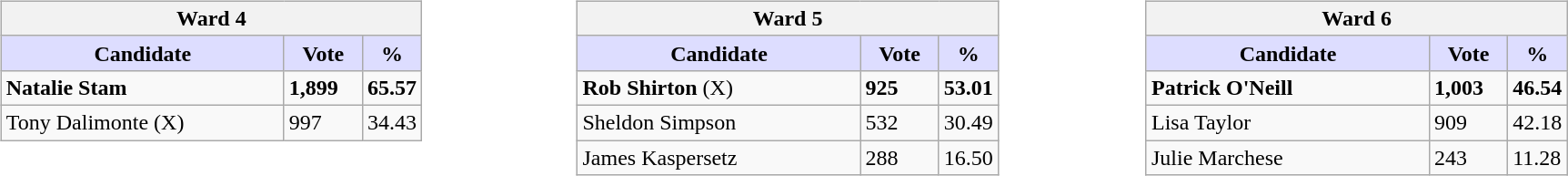<table>
<tr>
<td valign=top width=10%><br><table class=wikitable>
<tr>
<th colspan="3">Ward 4</th>
</tr>
<tr>
<th style="background:#ddf; width:200px;">Candidate</th>
<th style="background:#ddf; width:50px;">Vote</th>
<th style="background:#ddf; width:30px;">%</th>
</tr>
<tr>
<td><strong>Natalie Stam</strong></td>
<td><strong>1,899</strong></td>
<td><strong>65.57</strong></td>
</tr>
<tr>
<td>Tony Dalimonte (X)</td>
<td>997</td>
<td>34.43</td>
</tr>
</table>
</td>
<td valign=top width=10%><br><table class=wikitable>
<tr>
<th colspan="3">Ward 5</th>
</tr>
<tr>
<th style="background:#ddf; width:200px;">Candidate</th>
<th style="background:#ddf; width:50px;">Vote</th>
<th style="background:#ddf; width:30px;">%</th>
</tr>
<tr>
<td><strong>Rob Shirton</strong> (X)</td>
<td><strong>925</strong></td>
<td><strong>53.01</strong></td>
</tr>
<tr>
<td>Sheldon Simpson</td>
<td>532</td>
<td>30.49</td>
</tr>
<tr>
<td>James Kaspersetz</td>
<td>288</td>
<td>16.50</td>
</tr>
</table>
</td>
<td valign=top width=10%><br><table class=wikitable>
<tr>
<th colspan="3">Ward 6</th>
</tr>
<tr>
<th style="background:#ddf; width:200px;">Candidate</th>
<th style="background:#ddf; width:50px;">Vote</th>
<th style="background:#ddf; width:30px;">%</th>
</tr>
<tr>
<td><strong>Patrick O'Neill</strong></td>
<td><strong>1,003</strong></td>
<td><strong>46.54</strong></td>
</tr>
<tr>
<td>Lisa Taylor</td>
<td>909</td>
<td>42.18</td>
</tr>
<tr>
<td>Julie Marchese</td>
<td>243</td>
<td>11.28</td>
</tr>
</table>
</td>
</tr>
</table>
